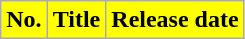<table class="wikitable plainrowheaders">
<tr>
<th style="background: #FF0">No.</th>
<th style="background: #FF0">Title</th>
<th style="background: #FF0">Release date<br>











</th>
</tr>
</table>
